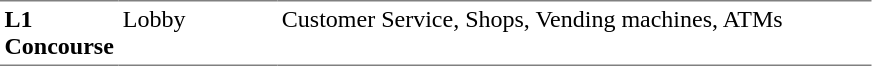<table table border=0 cellspacing=0 cellpadding=3>
<tr>
<td style="border-bottom:solid 1px gray; border-top:solid 1px gray;" valign=top width=50><strong>L1<br>Concourse</strong></td>
<td style="border-bottom:solid 1px gray; border-top:solid 1px gray;" valign=top width=100>Lobby</td>
<td style="border-bottom:solid 1px gray; border-top:solid 1px gray;" valign=top width=390>Customer Service, Shops, Vending machines, ATMs</td>
</tr>
</table>
